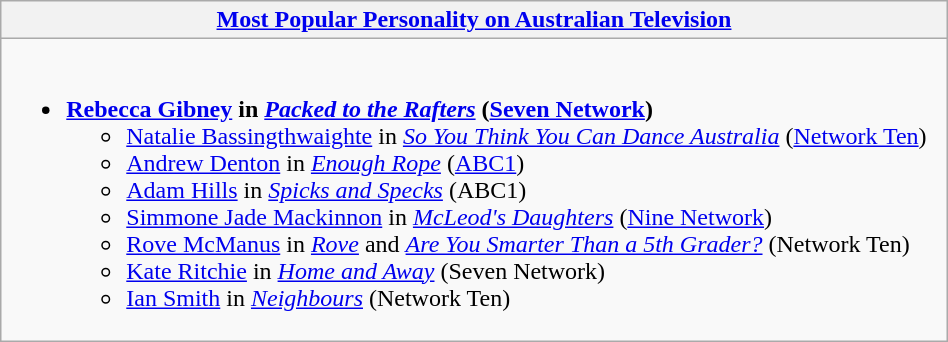<table class="wikitable" style="width:50%;">
<tr>
<th style="width:25%;"><a href='#'>Most Popular Personality on Australian Television</a></th>
</tr>
<tr>
<td valign="top"><br><ul><li><strong><a href='#'>Rebecca Gibney</a> in <em><a href='#'>Packed to the Rafters</a></em> (<a href='#'>Seven Network</a>)</strong><ul><li><a href='#'>Natalie Bassingthwaighte</a> in <em><a href='#'>So You Think You Can Dance Australia</a></em> (<a href='#'>Network Ten</a>)</li><li><a href='#'>Andrew Denton</a> in <em><a href='#'>Enough Rope</a></em> (<a href='#'>ABC1</a>)</li><li><a href='#'>Adam Hills</a> in <em><a href='#'>Spicks and Specks</a></em> (ABC1)</li><li><a href='#'>Simmone Jade Mackinnon</a> in <em><a href='#'>McLeod's Daughters</a></em> (<a href='#'>Nine Network</a>)</li><li><a href='#'>Rove McManus</a> in <em><a href='#'>Rove</a></em> and <em><a href='#'>Are You Smarter Than a 5th Grader?</a></em> (Network Ten)</li><li><a href='#'>Kate Ritchie</a> in <em><a href='#'>Home and Away</a></em> (Seven Network)</li><li><a href='#'>Ian Smith</a> in <em><a href='#'>Neighbours</a></em> (Network Ten)</li></ul></li></ul></td>
</tr>
</table>
